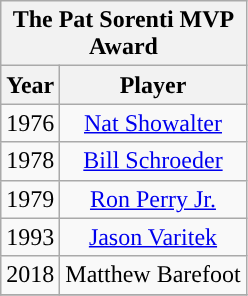<table class="wikitable" style="display: inline-table; margin-right: 20px; text-align:center">
<tr>
<th scope="col" colspan="2" style="width: 145px;">The Pat Sorenti MVP Award</th>
</tr>
<tr>
<th scope="col">Year</th>
<th scope="col">Player</th>
</tr>
<tr>
<td>1976</td>
<td><a href='#'>Nat Showalter</a></td>
</tr>
<tr>
<td>1978</td>
<td><a href='#'>Bill Schroeder</a></td>
</tr>
<tr>
<td>1979</td>
<td><a href='#'>Ron Perry Jr.</a></td>
</tr>
<tr>
<td>1993</td>
<td><a href='#'>Jason Varitek</a></td>
</tr>
<tr>
<td>2018</td>
<td>Matthew Barefoot</td>
</tr>
<tr>
</tr>
</table>
